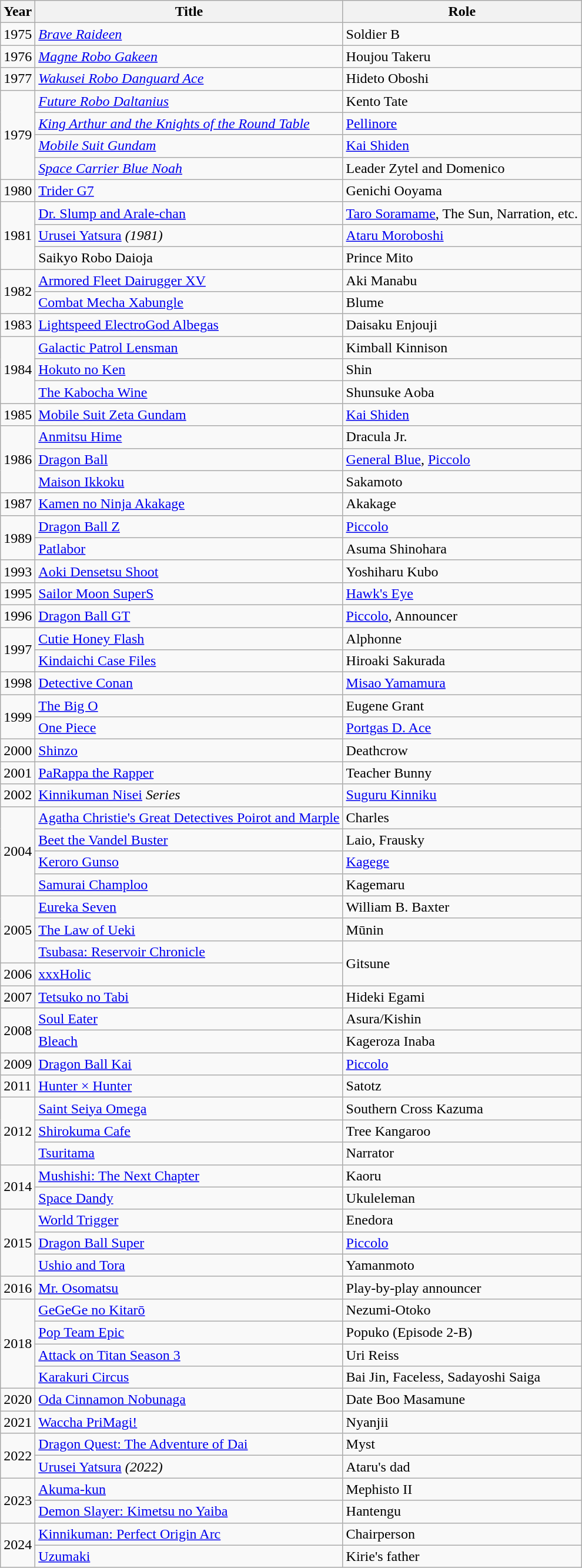<table class="wikitable">
<tr>
<th>Year</th>
<th>Title</th>
<th>Role</th>
</tr>
<tr>
<td>1975</td>
<td><em><a href='#'>Brave Raideen</a></em></td>
<td>Soldier B</td>
</tr>
<tr>
<td>1976</td>
<td><em><a href='#'>Magne Robo Gakeen</a></em></td>
<td>Houjou Takeru</td>
</tr>
<tr>
<td>1977</td>
<td><em><a href='#'>Wakusei Robo Danguard Ace</a></em></td>
<td>Hideto Oboshi</td>
</tr>
<tr>
<td rowspan="4">1979</td>
<td><em><a href='#'>Future Robo Daltanius</a></em></td>
<td>Kento Tate</td>
</tr>
<tr>
<td><em><a href='#'>King Arthur and the Knights of the Round Table</a></em></td>
<td><a href='#'>Pellinore</a></td>
</tr>
<tr>
<td><em><a href='#'>Mobile Suit Gundam</a></em></td>
<td><a href='#'>Kai Shiden</a></td>
</tr>
<tr>
<td><em><a href='#'>Space Carrier Blue Noah</a></td>
<td>Leader Zytel and Domenico</td>
</tr>
<tr>
<td>1980</td>
<td></em><a href='#'>Trider G7</a><em></td>
<td>Genichi Ooyama</td>
</tr>
<tr>
<td rowspan="3">1981</td>
<td></em><a href='#'>Dr. Slump and Arale-chan</a><em></td>
<td><a href='#'>Taro Soramame</a>, The Sun, Narration, etc.</td>
</tr>
<tr>
<td></em><a href='#'>Urusei Yatsura</a><em> (1981)</td>
<td><a href='#'>Ataru Moroboshi</a></td>
</tr>
<tr>
<td></em>Saikyo Robo Daioja<em></td>
<td>Prince Mito</td>
</tr>
<tr>
<td rowspan="2">1982</td>
<td></em><a href='#'>Armored Fleet Dairugger XV</a><em></td>
<td>Aki Manabu</td>
</tr>
<tr>
<td></em><a href='#'>Combat Mecha Xabungle</a><em></td>
<td>Blume</td>
</tr>
<tr>
<td>1983</td>
<td></em><a href='#'>Lightspeed ElectroGod Albegas</a><em></td>
<td>Daisaku Enjouji</td>
</tr>
<tr>
<td rowspan="3">1984</td>
<td></em><a href='#'>Galactic Patrol Lensman</a><em></td>
<td>Kimball Kinnison</td>
</tr>
<tr>
<td></em><a href='#'>Hokuto no Ken</a><em></td>
<td>Shin</td>
</tr>
<tr>
<td></em><a href='#'>The Kabocha Wine</a><em></td>
<td>Shunsuke Aoba</td>
</tr>
<tr>
<td>1985</td>
<td></em><a href='#'>Mobile Suit Zeta Gundam</a><em></td>
<td><a href='#'>Kai Shiden</a></td>
</tr>
<tr>
<td rowspan="3">1986</td>
<td></em><a href='#'>Anmitsu Hime</a><em></td>
<td>Dracula Jr.</td>
</tr>
<tr>
<td></em><a href='#'>Dragon Ball</a><em></td>
<td><a href='#'>General Blue</a>, <a href='#'>Piccolo</a></td>
</tr>
<tr>
<td></em><a href='#'>Maison Ikkoku</a><em></td>
<td>Sakamoto</td>
</tr>
<tr>
<td>1987</td>
<td></em><a href='#'>Kamen no Ninja Akakage</a><em></td>
<td>Akakage</td>
</tr>
<tr>
<td rowspan="2">1989</td>
<td></em><a href='#'>Dragon Ball Z</a><em></td>
<td><a href='#'>Piccolo</a></td>
</tr>
<tr>
<td></em><a href='#'>Patlabor</a><em></td>
<td>Asuma Shinohara</td>
</tr>
<tr>
<td>1993</td>
<td></em><a href='#'>Aoki Densetsu Shoot</a><em></td>
<td>Yoshiharu Kubo</td>
</tr>
<tr>
<td>1995</td>
<td></em><a href='#'>Sailor Moon SuperS</a><em></td>
<td><a href='#'>Hawk's Eye</a></td>
</tr>
<tr>
<td>1996</td>
<td></em><a href='#'>Dragon Ball GT</a><em></td>
<td><a href='#'>Piccolo</a>, Announcer</td>
</tr>
<tr>
<td rowspan="2">1997</td>
<td></em><a href='#'>Cutie Honey Flash</a><em></td>
<td>Alphonne</td>
</tr>
<tr>
<td></em><a href='#'>Kindaichi Case Files</a><em></td>
<td>Hiroaki Sakurada</td>
</tr>
<tr>
<td>1998</td>
<td></em><a href='#'>Detective Conan</a><em></td>
<td><a href='#'>Misao Yamamura</a></td>
</tr>
<tr>
<td rowspan="2">1999</td>
<td></em><a href='#'>The Big O</a><em></td>
<td>Eugene Grant</td>
</tr>
<tr>
<td></em><a href='#'>One Piece</a><em></td>
<td><a href='#'>Portgas D. Ace</a></td>
</tr>
<tr>
<td>2000</td>
<td></em><a href='#'>Shinzo</a><em></td>
<td>Deathcrow</td>
</tr>
<tr>
<td>2001</td>
<td></em><a href='#'>PaRappa the Rapper</a><em></td>
<td>Teacher Bunny</td>
</tr>
<tr>
<td>2002</td>
<td></em><a href='#'>Kinnikuman Nisei</a><em> Series</td>
<td><a href='#'>Suguru Kinniku</a></td>
</tr>
<tr>
<td rowspan="4">2004</td>
<td></em><a href='#'>Agatha Christie's Great Detectives Poirot and Marple</a><em></td>
<td>Charles</td>
</tr>
<tr>
<td></em><a href='#'>Beet the Vandel Buster</a><em></td>
<td>Laio, Frausky</td>
</tr>
<tr>
<td></em><a href='#'>Keroro Gunso</a><em></td>
<td><a href='#'>Kagege</a></td>
</tr>
<tr>
<td></em><a href='#'>Samurai Champloo</a><em></td>
<td>Kagemaru</td>
</tr>
<tr>
<td rowspan="3">2005</td>
<td></em><a href='#'>Eureka Seven</a><em></td>
<td>William B. Baxter</td>
</tr>
<tr>
<td></em><a href='#'>The Law of Ueki</a><em></td>
<td>Mūnin</td>
</tr>
<tr>
<td></em><a href='#'>Tsubasa: Reservoir Chronicle</a><em></td>
<td rowspan="2">Gitsune</td>
</tr>
<tr>
<td>2006</td>
<td></em><a href='#'>xxxHolic</a><em></td>
</tr>
<tr>
<td>2007</td>
<td></em><a href='#'>Tetsuko no Tabi</a><em></td>
<td>Hideki Egami</td>
</tr>
<tr>
<td rowspan="2">2008</td>
<td></em><a href='#'>Soul Eater</a><em></td>
<td>Asura/Kishin</td>
</tr>
<tr>
<td></em><a href='#'>Bleach</a><em></td>
<td>Kageroza Inaba</td>
</tr>
<tr>
<td>2009</td>
<td></em><a href='#'>Dragon Ball Kai</a><em></td>
<td><a href='#'>Piccolo</a></td>
</tr>
<tr>
<td>2011</td>
<td></em><a href='#'>Hunter × Hunter</a><em></td>
<td>Satotz</td>
</tr>
<tr>
<td rowspan="3">2012</td>
<td></em><a href='#'>Saint Seiya Omega</a><em></td>
<td>Southern Cross Kazuma</td>
</tr>
<tr>
<td></em><a href='#'>Shirokuma Cafe</a><em></td>
<td>Tree Kangaroo</td>
</tr>
<tr>
<td></em><a href='#'>Tsuritama</a><em></td>
<td>Narrator</td>
</tr>
<tr>
<td rowspan="2">2014</td>
<td></em><a href='#'>Mushishi: The Next Chapter</a><em></td>
<td>Kaoru</td>
</tr>
<tr>
<td></em><a href='#'>Space Dandy</a><em></td>
<td>Ukuleleman</td>
</tr>
<tr>
<td rowspan="3">2015</td>
<td></em><a href='#'>World Trigger</a><em></td>
<td>Enedora</td>
</tr>
<tr>
<td></em><a href='#'>Dragon Ball Super</a><em></td>
<td><a href='#'>Piccolo</a></td>
</tr>
<tr>
<td></em><a href='#'>Ushio and Tora</a><em></td>
<td>Yamanmoto</td>
</tr>
<tr>
<td>2016</td>
<td></em><a href='#'>Mr. Osomatsu</a><em></td>
<td>Play-by-play announcer</td>
</tr>
<tr>
<td rowspan="4">2018</td>
<td></em><a href='#'>GeGeGe no Kitarō</a><em></td>
<td>Nezumi-Otoko</td>
</tr>
<tr>
<td></em><a href='#'>Pop Team Epic</a><em></td>
<td>Popuko (Episode 2-B)</td>
</tr>
<tr>
<td></em><a href='#'>Attack on Titan Season 3</a><em></td>
<td>Uri Reiss</td>
</tr>
<tr>
<td></em><a href='#'>Karakuri Circus</a><em></td>
<td>Bai Jin, Faceless, Sadayoshi Saiga</td>
</tr>
<tr>
<td>2020</td>
<td></em><a href='#'>Oda Cinnamon Nobunaga</a><em></td>
<td>Date Boo Masamune</td>
</tr>
<tr>
<td>2021</td>
<td></em><a href='#'>Waccha PriMagi!</a><em></td>
<td>Nyanjii</td>
</tr>
<tr>
<td rowspan="2">2022</td>
<td></em><a href='#'>Dragon Quest: The Adventure of Dai</a><em></td>
<td>Myst</td>
</tr>
<tr>
<td></em><a href='#'>Urusei Yatsura</a><em> (2022)</td>
<td>Ataru's dad</td>
</tr>
<tr>
<td rowspan="2">2023</td>
<td></em><a href='#'>Akuma-kun</a><em></td>
<td>Mephisto II</td>
</tr>
<tr>
<td></em><a href='#'>Demon Slayer: Kimetsu no Yaiba</a><em></td>
<td>Hantengu</td>
</tr>
<tr>
<td rowspan="2">2024</td>
<td></em><a href='#'>Kinnikuman: Perfect Origin Arc</a><em></td>
<td>Chairperson</td>
</tr>
<tr>
<td></em><a href='#'>Uzumaki</a><em></td>
<td>Kirie's father</td>
</tr>
</table>
